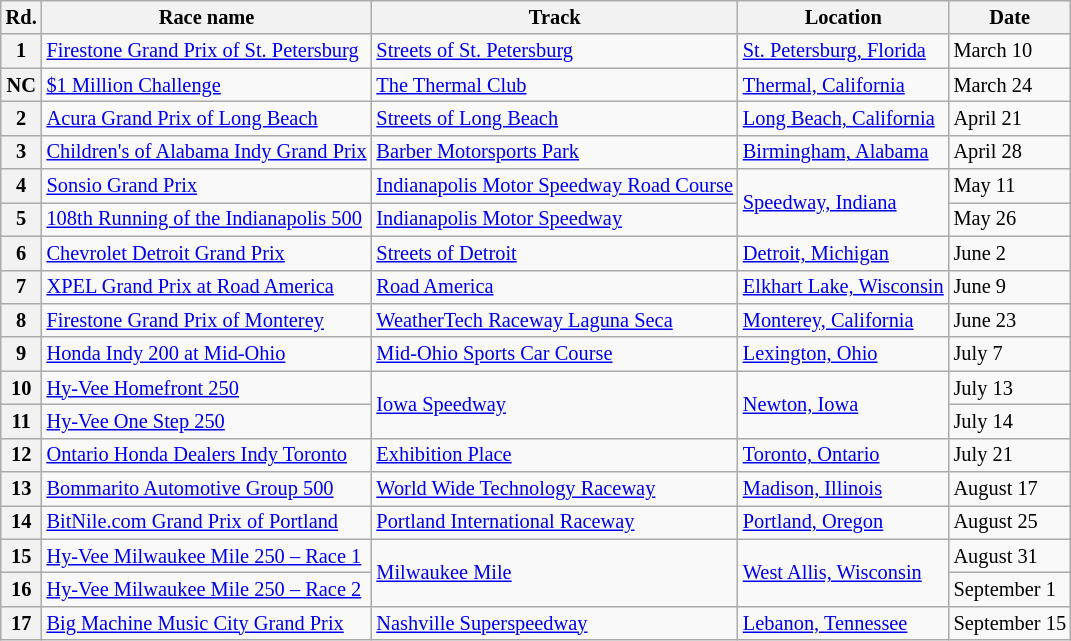<table class="wikitable" style="font-size: 85%">
<tr>
<th>Rd.</th>
<th>Race name</th>
<th>Track</th>
<th>Location</th>
<th>Date</th>
</tr>
<tr>
<th>1</th>
<td><a href='#'>Firestone Grand Prix of St. Petersburg</a></td>
<td> <a href='#'>Streets of St. Petersburg</a></td>
<td><a href='#'>St. Petersburg, Florida</a></td>
<td>March 10</td>
</tr>
<tr>
<th>NC</th>
<td><a href='#'>$1 Million Challenge</a></td>
<td> <a href='#'>The Thermal Club</a></td>
<td><a href='#'>Thermal, California</a></td>
<td>March 24</td>
</tr>
<tr>
<th>2</th>
<td><a href='#'>Acura Grand Prix of Long Beach</a></td>
<td> <a href='#'>Streets of Long Beach</a></td>
<td><a href='#'>Long Beach, California</a></td>
<td>April 21</td>
</tr>
<tr>
<th>3</th>
<td><a href='#'>Children's of Alabama Indy Grand Prix</a></td>
<td> <a href='#'>Barber Motorsports Park</a></td>
<td><a href='#'>Birmingham, Alabama</a></td>
<td>April 28</td>
</tr>
<tr>
<th>4</th>
<td><a href='#'>Sonsio Grand Prix</a></td>
<td> <a href='#'>Indianapolis Motor Speedway Road Course</a></td>
<td rowspan=2><a href='#'>Speedway, Indiana</a></td>
<td>May 11</td>
</tr>
<tr>
<th>5</th>
<td><a href='#'>108th Running of the Indianapolis 500</a></td>
<td> <a href='#'>Indianapolis Motor Speedway</a></td>
<td>May 26</td>
</tr>
<tr>
<th>6</th>
<td><a href='#'>Chevrolet Detroit Grand Prix</a></td>
<td> <a href='#'>Streets of Detroit</a></td>
<td><a href='#'>Detroit, Michigan</a></td>
<td>June 2</td>
</tr>
<tr>
<th>7</th>
<td><a href='#'>XPEL Grand Prix at Road America</a></td>
<td> <a href='#'>Road America</a></td>
<td><a href='#'>Elkhart Lake, Wisconsin</a></td>
<td>June 9</td>
</tr>
<tr>
<th>8</th>
<td><a href='#'>Firestone Grand Prix of Monterey</a></td>
<td> <a href='#'>WeatherTech Raceway Laguna Seca</a></td>
<td><a href='#'>Monterey, California</a></td>
<td>June 23</td>
</tr>
<tr>
<th>9</th>
<td><a href='#'>Honda Indy 200 at Mid-Ohio</a></td>
<td> <a href='#'>Mid-Ohio Sports Car Course</a></td>
<td><a href='#'>Lexington, Ohio</a></td>
<td>July 7</td>
</tr>
<tr>
<th>10</th>
<td><a href='#'>Hy-Vee Homefront 250</a></td>
<td rowspan=2> <a href='#'>Iowa Speedway</a></td>
<td rowspan=2><a href='#'>Newton, Iowa</a></td>
<td>July 13</td>
</tr>
<tr>
<th>11</th>
<td><a href='#'>Hy-Vee One Step 250</a></td>
<td>July 14</td>
</tr>
<tr>
<th>12</th>
<td><a href='#'>Ontario Honda Dealers Indy Toronto</a></td>
<td> <a href='#'>Exhibition Place</a></td>
<td><a href='#'>Toronto, Ontario</a></td>
<td>July 21</td>
</tr>
<tr>
<th>13</th>
<td><a href='#'>Bommarito Automotive Group 500</a></td>
<td> <a href='#'>World Wide Technology Raceway</a></td>
<td><a href='#'>Madison, Illinois</a></td>
<td>August 17</td>
</tr>
<tr>
<th>14</th>
<td><a href='#'>BitNile.com Grand Prix of Portland</a></td>
<td> <a href='#'>Portland International Raceway</a></td>
<td><a href='#'>Portland, Oregon</a></td>
<td>August 25</td>
</tr>
<tr>
<th>15</th>
<td><a href='#'>Hy-Vee Milwaukee Mile 250 – Race 1</a></td>
<td rowspan=2> <a href='#'>Milwaukee Mile</a></td>
<td rowspan=2><a href='#'>West Allis, Wisconsin</a></td>
<td>August 31</td>
</tr>
<tr>
<th>16</th>
<td><a href='#'>Hy-Vee Milwaukee Mile 250 – Race 2</a></td>
<td>September 1</td>
</tr>
<tr>
<th>17</th>
<td><a href='#'>Big Machine Music City Grand Prix</a></td>
<td> <a href='#'>Nashville Superspeedway</a></td>
<td><a href='#'>Lebanon, Tennessee</a></td>
<td>September 15</td>
</tr>
</table>
